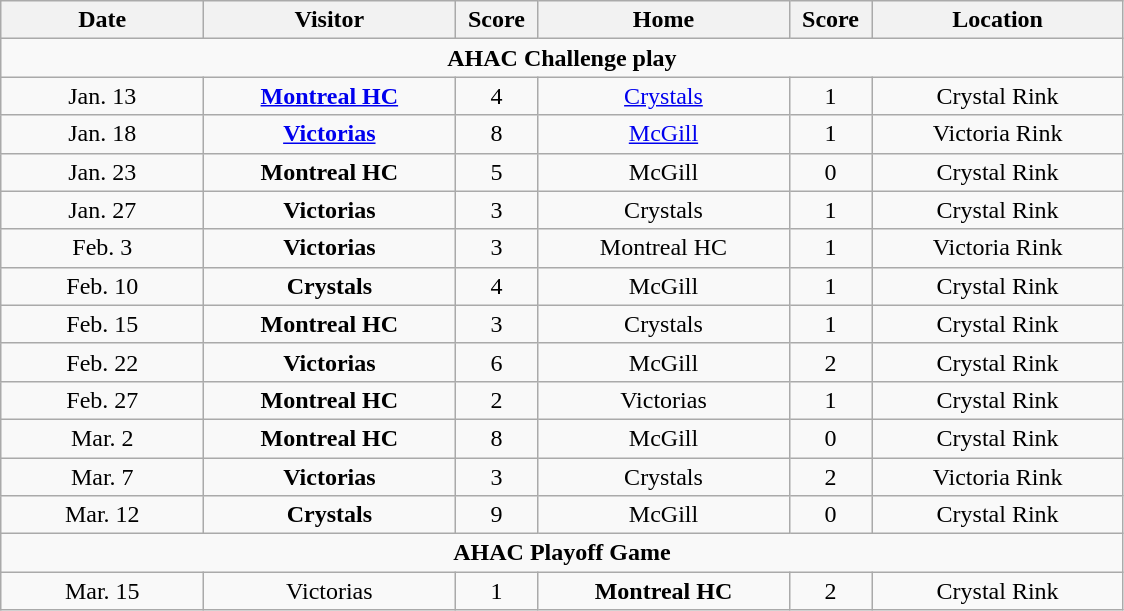<table class="wikitable" style="text-align:center;">
<tr>
<th style="width:8em">Date</th>
<th style="width:10em">Visitor</th>
<th style="width:3em">Score</th>
<th style="width:10em">Home</th>
<th style="width:3em">Score</th>
<th style="width:10em">Location</th>
</tr>
<tr>
<td colspan="6" align="center"><strong>AHAC Challenge play</strong></td>
</tr>
<tr>
<td>Jan. 13</td>
<td><strong><a href='#'>Montreal HC</a></strong></td>
<td>4</td>
<td><a href='#'>Crystals</a></td>
<td>1</td>
<td>Crystal Rink</td>
</tr>
<tr>
<td>Jan. 18</td>
<td><strong><a href='#'>Victorias</a></strong></td>
<td>8</td>
<td><a href='#'>McGill</a></td>
<td>1</td>
<td>Victoria Rink</td>
</tr>
<tr>
<td>Jan. 23</td>
<td><strong>Montreal HC</strong></td>
<td>5</td>
<td>McGill</td>
<td>0</td>
<td>Crystal Rink</td>
</tr>
<tr>
<td>Jan. 27</td>
<td><strong>Victorias</strong></td>
<td>3</td>
<td>Crystals</td>
<td>1</td>
<td>Crystal Rink</td>
</tr>
<tr>
<td>Feb. 3</td>
<td><strong>Victorias</strong></td>
<td>3</td>
<td>Montreal HC</td>
<td>1</td>
<td>Victoria Rink</td>
</tr>
<tr>
<td>Feb. 10</td>
<td><strong>Crystals</strong></td>
<td>4</td>
<td>McGill</td>
<td>1</td>
<td>Crystal Rink</td>
</tr>
<tr>
<td>Feb. 15</td>
<td><strong>Montreal HC</strong></td>
<td>3</td>
<td>Crystals</td>
<td>1</td>
<td>Crystal Rink</td>
</tr>
<tr>
<td>Feb. 22</td>
<td><strong>Victorias</strong></td>
<td>6</td>
<td>McGill</td>
<td>2</td>
<td>Crystal Rink</td>
</tr>
<tr>
<td>Feb. 27</td>
<td><strong>Montreal HC</strong></td>
<td>2</td>
<td>Victorias</td>
<td>1</td>
<td>Crystal Rink</td>
</tr>
<tr>
<td>Mar. 2</td>
<td><strong>Montreal HC</strong></td>
<td>8</td>
<td>McGill</td>
<td>0</td>
<td>Crystal Rink</td>
</tr>
<tr>
<td>Mar. 7</td>
<td><strong>Victorias</strong></td>
<td>3</td>
<td>Crystals</td>
<td>2</td>
<td>Victoria Rink</td>
</tr>
<tr>
<td>Mar. 12</td>
<td><strong>Crystals</strong></td>
<td>9</td>
<td>McGill</td>
<td>0</td>
<td>Crystal Rink</td>
</tr>
<tr>
<td colspan="6" align="center"><strong>AHAC Playoff Game</strong></td>
</tr>
<tr>
<td>Mar. 15</td>
<td>Victorias</td>
<td>1</td>
<td><strong>Montreal HC</strong></td>
<td>2</td>
<td>Crystal Rink</td>
</tr>
</table>
